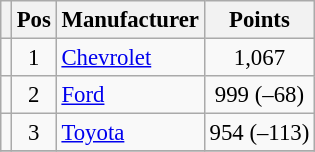<table class="wikitable" style="font-size: 95%;">
<tr>
<th></th>
<th>Pos</th>
<th>Manufacturer</th>
<th>Points</th>
</tr>
<tr>
<td align="left"></td>
<td style="text-align:center;">1</td>
<td><a href='#'>Chevrolet</a></td>
<td style="text-align:center;">1,067</td>
</tr>
<tr>
<td align="left"></td>
<td style="text-align:center;">2</td>
<td><a href='#'>Ford</a></td>
<td style="text-align:center;">999 (–68)</td>
</tr>
<tr>
<td align="left"></td>
<td style="text-align:center;">3</td>
<td><a href='#'>Toyota</a></td>
<td style="text-align:center;">954 (–113)</td>
</tr>
<tr class="sortbottom">
</tr>
</table>
